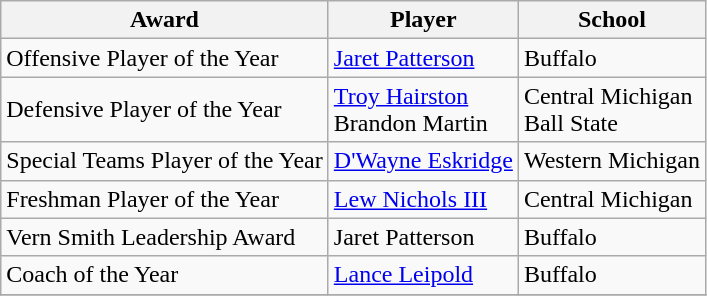<table class="wikitable" border="0">
<tr>
<th>Award</th>
<th>Player</th>
<th>School</th>
</tr>
<tr>
<td>Offensive Player of the Year</td>
<td><a href='#'>Jaret Patterson</a></td>
<td>Buffalo</td>
</tr>
<tr>
<td>Defensive Player of the Year</td>
<td><a href='#'>Troy Hairston</a><br>Brandon Martin</td>
<td>Central Michigan<br>Ball State</td>
</tr>
<tr>
<td>Special Teams Player of the Year</td>
<td><a href='#'>D'Wayne Eskridge</a></td>
<td>Western Michigan</td>
</tr>
<tr>
<td>Freshman Player of the Year</td>
<td><a href='#'>Lew Nichols III</a></td>
<td>Central Michigan</td>
</tr>
<tr>
<td>Vern Smith Leadership Award</td>
<td>Jaret Patterson</td>
<td>Buffalo</td>
</tr>
<tr>
<td>Coach of the Year</td>
<td><a href='#'>Lance Leipold</a></td>
<td>Buffalo</td>
</tr>
<tr>
</tr>
</table>
